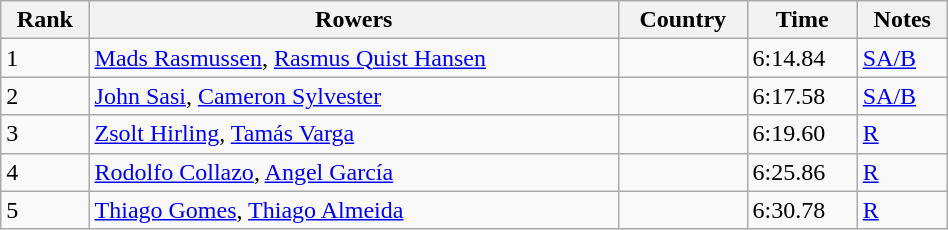<table class="wikitable sortable" width=50%>
<tr>
<th>Rank</th>
<th>Rowers</th>
<th>Country</th>
<th>Time</th>
<th>Notes</th>
</tr>
<tr>
<td>1</td>
<td><a href='#'>Mads Rasmussen</a>, <a href='#'>Rasmus Quist Hansen</a></td>
<td></td>
<td>6:14.84</td>
<td><a href='#'>SA/B</a></td>
</tr>
<tr>
<td>2</td>
<td><a href='#'>John Sasi</a>, <a href='#'>Cameron Sylvester</a></td>
<td></td>
<td>6:17.58</td>
<td><a href='#'>SA/B</a></td>
</tr>
<tr>
<td>3</td>
<td><a href='#'>Zsolt Hirling</a>, <a href='#'>Tamás Varga</a></td>
<td></td>
<td>6:19.60</td>
<td><a href='#'>R</a></td>
</tr>
<tr>
<td>4</td>
<td><a href='#'>Rodolfo Collazo</a>, <a href='#'>Angel García</a></td>
<td></td>
<td>6:25.86</td>
<td><a href='#'>R</a></td>
</tr>
<tr>
<td>5</td>
<td><a href='#'>Thiago Gomes</a>, <a href='#'>Thiago Almeida</a></td>
<td></td>
<td>6:30.78</td>
<td><a href='#'>R</a></td>
</tr>
</table>
